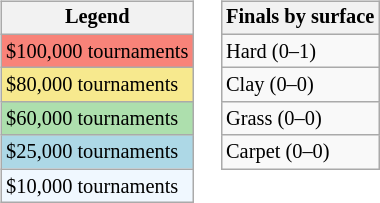<table>
<tr valign=top>
<td><br><table class=wikitable style="font-size:85%">
<tr>
<th>Legend</th>
</tr>
<tr style="background:#f88379;">
<td>$100,000 tournaments</td>
</tr>
<tr style="background:#f7e98e;">
<td>$80,000 tournaments</td>
</tr>
<tr style="background:#addfad;">
<td>$60,000 tournaments</td>
</tr>
<tr style="background:lightblue;">
<td>$25,000 tournaments</td>
</tr>
<tr style="background:#f0f8ff;">
<td>$10,000 tournaments</td>
</tr>
</table>
</td>
<td><br><table class=wikitable style="font-size:85%">
<tr>
<th>Finals by surface</th>
</tr>
<tr>
<td>Hard (0–1)</td>
</tr>
<tr>
<td>Clay (0–0)</td>
</tr>
<tr>
<td>Grass (0–0)</td>
</tr>
<tr>
<td>Carpet (0–0)</td>
</tr>
</table>
</td>
</tr>
</table>
